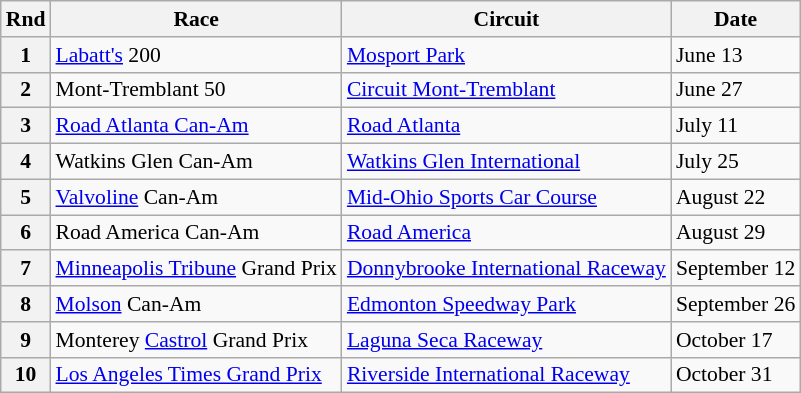<table class="wikitable" style="font-size: 90%;">
<tr>
<th>Rnd</th>
<th>Race</th>
<th>Circuit</th>
<th>Date</th>
</tr>
<tr>
<th>1</th>
<td><a href='#'>Labatt's</a> 200</td>
<td><a href='#'>Mosport Park</a></td>
<td>June 13</td>
</tr>
<tr>
<th>2</th>
<td>Mont-Tremblant 50</td>
<td><a href='#'>Circuit Mont-Tremblant</a></td>
<td>June 27</td>
</tr>
<tr>
<th>3</th>
<td><a href='#'>Road Atlanta Can-Am</a></td>
<td><a href='#'>Road Atlanta</a></td>
<td>July 11</td>
</tr>
<tr>
<th>4</th>
<td>Watkins Glen Can-Am</td>
<td><a href='#'>Watkins Glen International</a></td>
<td>July 25</td>
</tr>
<tr>
<th>5</th>
<td><a href='#'>Valvoline</a> Can-Am</td>
<td><a href='#'>Mid-Ohio Sports Car Course</a></td>
<td>August 22</td>
</tr>
<tr>
<th>6</th>
<td>Road America Can-Am</td>
<td><a href='#'>Road America</a></td>
<td>August 29</td>
</tr>
<tr>
<th>7</th>
<td><a href='#'>Minneapolis Tribune</a> Grand Prix</td>
<td><a href='#'>Donnybrooke International Raceway</a></td>
<td>September 12</td>
</tr>
<tr>
<th>8</th>
<td><a href='#'>Molson</a> Can-Am</td>
<td><a href='#'>Edmonton Speedway Park</a></td>
<td>September 26</td>
</tr>
<tr>
<th>9</th>
<td>Monterey <a href='#'>Castrol</a> Grand Prix</td>
<td><a href='#'>Laguna Seca Raceway</a></td>
<td>October 17</td>
</tr>
<tr>
<th>10</th>
<td><a href='#'>Los Angeles Times Grand Prix</a></td>
<td><a href='#'>Riverside International Raceway</a></td>
<td>October 31</td>
</tr>
</table>
